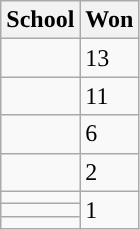<table class = "wikitable">
<tr>
<th>School</th>
<th>Won</th>
</tr>
<tr>
<td><strong><a href='#'></a></strong></td>
<td>13</td>
</tr>
<tr>
<td><strong><a href='#'></a></strong></td>
<td>11</td>
</tr>
<tr>
<td><strong><a href='#'></a></strong></td>
<td>6</td>
</tr>
<tr>
<td><strong><a href='#'></a></strong></td>
<td>2</td>
</tr>
<tr>
<td><strong><a href='#'></a></strong></td>
<td rowspan="3">1</td>
</tr>
<tr>
<td><strong><a href='#'></a></strong></td>
</tr>
<tr>
<td><strong><a href='#'></a></strong></td>
</tr>
</table>
